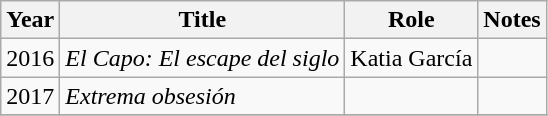<table class="wikitable sortable">
<tr>
<th>Year</th>
<th>Title</th>
<th>Role</th>
<th>Notes</th>
</tr>
<tr>
<td>2016</td>
<td><em>El Capo: El escape del siglo</em></td>
<td>Katia García</td>
<td></td>
</tr>
<tr>
<td>2017</td>
<td><em>Extrema obsesión</em></td>
<td></td>
<td></td>
</tr>
<tr>
</tr>
</table>
